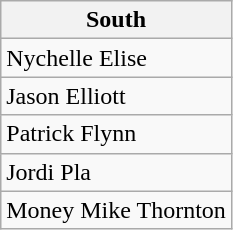<table class="wikitable" style="display: inline-table;">
<tr>
<th>South</th>
</tr>
<tr>
<td>Nychelle Elise</td>
</tr>
<tr>
<td>Jason Elliott</td>
</tr>
<tr>
<td>Patrick Flynn</td>
</tr>
<tr>
<td>Jordi Pla</td>
</tr>
<tr>
<td>Money Mike Thornton</td>
</tr>
</table>
